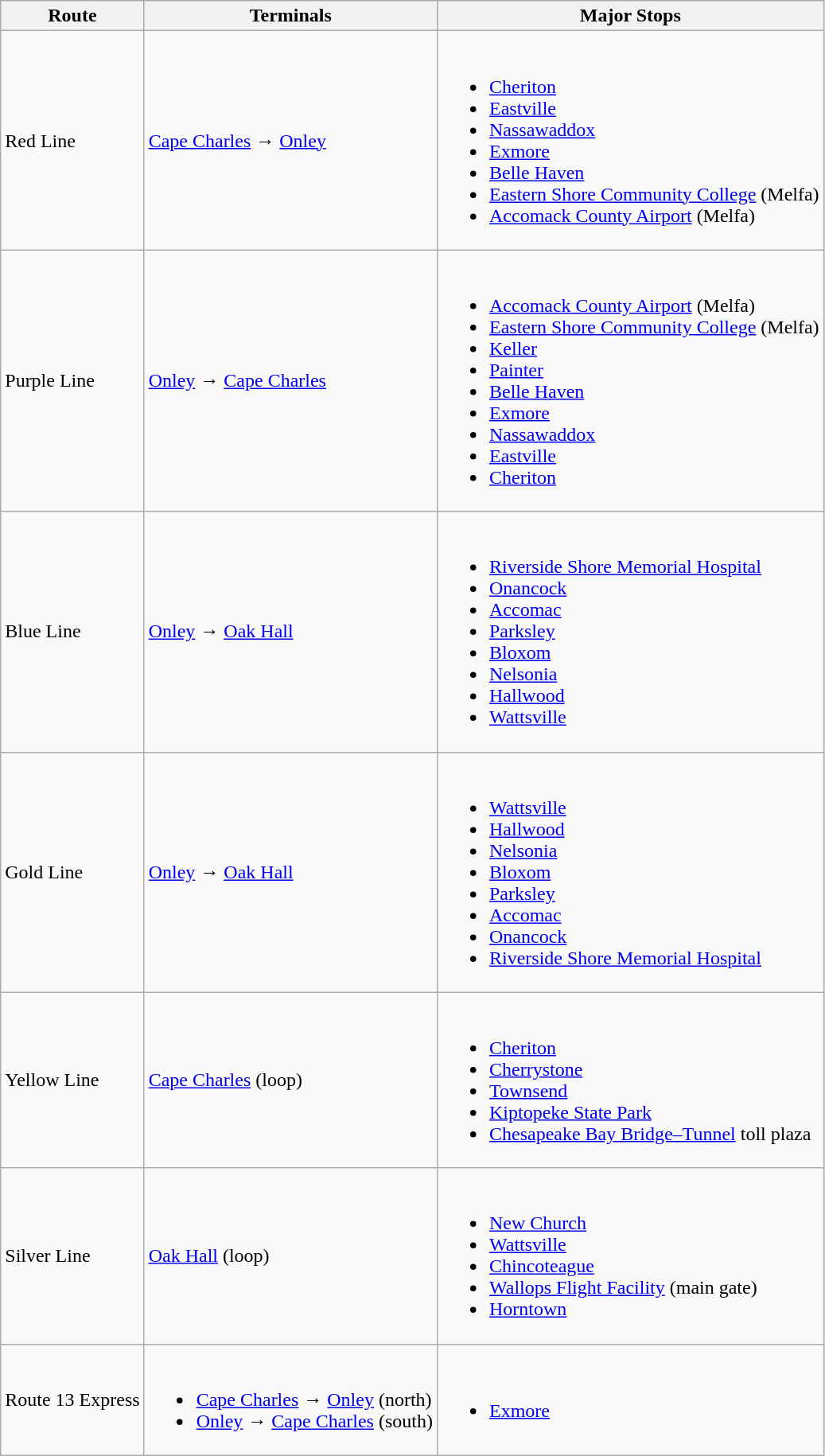<table class="wikitable">
<tr>
<th>Route</th>
<th>Terminals</th>
<th>Major Stops</th>
</tr>
<tr>
<td>Red Line</td>
<td><a href='#'>Cape Charles</a> → <a href='#'>Onley</a></td>
<td><br><ul><li><a href='#'>Cheriton</a></li><li><a href='#'>Eastville</a></li><li><a href='#'>Nassawaddox</a></li><li><a href='#'>Exmore</a></li><li><a href='#'>Belle Haven</a></li><li><a href='#'>Eastern Shore Community College</a> (Melfa)</li><li><a href='#'>Accomack County Airport</a> (Melfa)</li></ul></td>
</tr>
<tr>
<td>Purple Line</td>
<td><a href='#'>Onley</a> → <a href='#'>Cape Charles</a></td>
<td><br><ul><li><a href='#'>Accomack County Airport</a> (Melfa)</li><li><a href='#'>Eastern Shore Community College</a> (Melfa)</li><li><a href='#'>Keller</a></li><li><a href='#'>Painter</a></li><li><a href='#'>Belle Haven</a></li><li><a href='#'>Exmore</a></li><li><a href='#'>Nassawaddox</a></li><li><a href='#'>Eastville</a></li><li><a href='#'>Cheriton</a></li></ul></td>
</tr>
<tr>
<td>Blue Line</td>
<td><a href='#'>Onley</a> → <a href='#'>Oak Hall</a></td>
<td><br><ul><li><a href='#'>Riverside Shore Memorial Hospital</a></li><li><a href='#'>Onancock</a></li><li><a href='#'>Accomac</a></li><li><a href='#'>Parksley</a></li><li><a href='#'>Bloxom</a></li><li><a href='#'>Nelsonia</a></li><li><a href='#'>Hallwood</a></li><li><a href='#'>Wattsville</a></li></ul></td>
</tr>
<tr>
<td>Gold Line</td>
<td><a href='#'>Onley</a> → <a href='#'>Oak Hall</a></td>
<td><br><ul><li><a href='#'>Wattsville</a></li><li><a href='#'>Hallwood</a></li><li><a href='#'>Nelsonia</a></li><li><a href='#'>Bloxom</a></li><li><a href='#'>Parksley</a></li><li><a href='#'>Accomac</a></li><li><a href='#'>Onancock</a></li><li><a href='#'>Riverside Shore Memorial Hospital</a></li></ul></td>
</tr>
<tr>
<td>Yellow Line</td>
<td><a href='#'>Cape Charles</a> (loop)</td>
<td><br><ul><li><a href='#'>Cheriton</a></li><li><a href='#'>Cherrystone</a></li><li><a href='#'>Townsend</a></li><li><a href='#'>Kiptopeke State Park</a></li><li><a href='#'>Chesapeake Bay Bridge–Tunnel</a> toll plaza</li></ul></td>
</tr>
<tr>
<td>Silver Line</td>
<td><a href='#'>Oak Hall</a> (loop)</td>
<td><br><ul><li><a href='#'>New Church</a></li><li><a href='#'>Wattsville</a></li><li><a href='#'>Chincoteague</a></li><li><a href='#'>Wallops Flight Facility</a> (main gate)</li><li><a href='#'>Horntown</a></li></ul></td>
</tr>
<tr>
<td>Route 13 Express</td>
<td><br><ul><li><a href='#'>Cape Charles</a> → <a href='#'>Onley</a> (north)</li><li><a href='#'>Onley</a> → <a href='#'>Cape Charles</a> (south)</li></ul></td>
<td><br><ul><li><a href='#'>Exmore</a></li></ul></td>
</tr>
</table>
